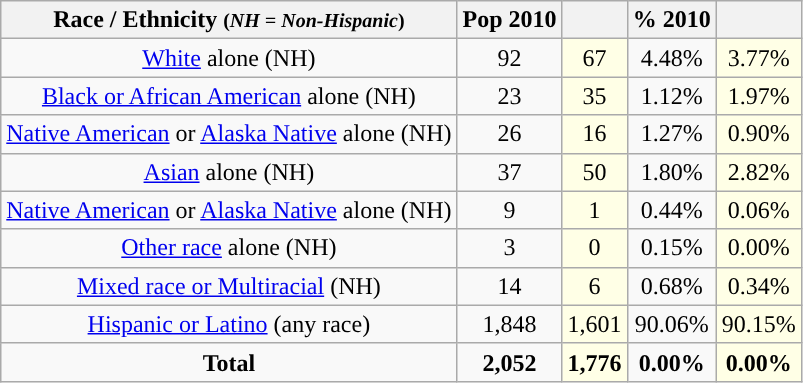<table class="wikitable" style="text-align:center;">
<tr>
<th>Race / Ethnicity <small>(<em>NH = Non-Hispanic</em>)</small></th>
<th>Pop 2010</th>
<th></th>
<th>% 2010</th>
<th></th>
</tr>
<tr>
<td><a href='#'>White</a> alone (NH)</td>
<td>92</td>
<td style='background: #ffffe6;'>67</td>
<td>4.48%</td>
<td style='background: #ffffe6;'>3.77%</td>
</tr>
<tr>
<td><a href='#'>Black or African American</a> alone (NH)</td>
<td>23</td>
<td style='background: #ffffe6;'>35</td>
<td>1.12%</td>
<td style='background: #ffffe6;'>1.97%</td>
</tr>
<tr>
<td><a href='#'>Native American</a> or <a href='#'>Alaska Native</a> alone (NH)</td>
<td>26</td>
<td style='background: #ffffe6;'>16</td>
<td>1.27%</td>
<td style='background: #ffffe6;'>0.90%</td>
</tr>
<tr>
<td><a href='#'>Asian</a> alone (NH)</td>
<td>37</td>
<td style='background: #ffffe6;'>50</td>
<td>1.80%</td>
<td style='background: #ffffe6;'>2.82%</td>
</tr>
<tr>
<td><a href='#'>Native American</a> or <a href='#'>Alaska Native</a> alone (NH)</td>
<td>9</td>
<td style='background: #ffffe6;'>1</td>
<td>0.44%</td>
<td style='background: #ffffe6;'>0.06%</td>
</tr>
<tr>
<td><a href='#'>Other race</a> alone (NH)</td>
<td>3</td>
<td style='background: #ffffe6;'>0</td>
<td>0.15%</td>
<td style='background: #ffffe6;'>0.00%</td>
</tr>
<tr>
<td><a href='#'>Mixed race or Multiracial</a> (NH)</td>
<td>14</td>
<td style='background: #ffffe6;'>6</td>
<td>0.68%</td>
<td style='background: #ffffe6;'>0.34%</td>
</tr>
<tr>
<td><a href='#'>Hispanic or Latino</a> (any race)</td>
<td>1,848</td>
<td style='background: #ffffe6;'>1,601</td>
<td>90.06%</td>
<td style='background: #ffffe6;'>90.15%</td>
</tr>
<tr>
<td><strong>Total</strong></td>
<td><strong>2,052</strong></td>
<td style='background: #ffffe6;'><strong>1,776</strong></td>
<td><strong>0.00%</strong></td>
<td style='background: #ffffe6;'><strong>0.00%</strong></td>
</tr>
</table>
